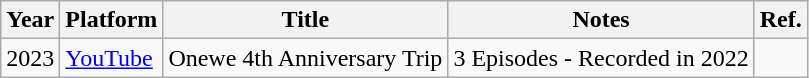<table class="wikitable">
<tr>
<th>Year</th>
<th>Platform</th>
<th>Title</th>
<th>Notes</th>
<th>Ref.</th>
</tr>
<tr>
<td>2023</td>
<td><a href='#'>YouTube</a></td>
<td>Onewe 4th Anniversary Trip</td>
<td>3 Episodes - Recorded in 2022</td>
<td></td>
</tr>
</table>
